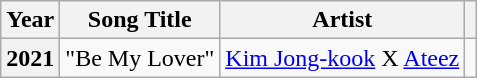<table class="wikitable sortable plainrowheaders">
<tr>
<th scope="col">Year</th>
<th scope="col">Song Title</th>
<th scope="col">Artist</th>
<th scope="col" class="unsortable"></th>
</tr>
<tr>
<th scope="row">2021</th>
<td>"Be My Lover"</td>
<td><a href='#'>Kim Jong-kook</a> X <a href='#'>Ateez</a></td>
<td></td>
</tr>
</table>
